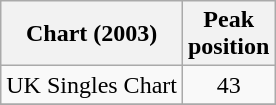<table class="wikitable">
<tr>
<th>Chart (2003)</th>
<th>Peak<br>position</th>
</tr>
<tr>
<td>UK Singles Chart</td>
<td align="center">43</td>
</tr>
<tr>
</tr>
</table>
